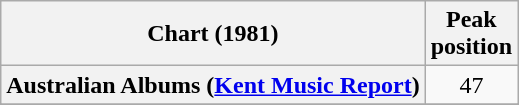<table class="wikitable sortable plainrowheaders">
<tr>
<th scope="col">Chart (1981)</th>
<th scope="col">Peak<br>position</th>
</tr>
<tr>
<th scope="row">Australian Albums (<a href='#'>Kent Music Report</a>)</th>
<td style="text-align:center;">47</td>
</tr>
<tr>
</tr>
<tr>
</tr>
<tr>
</tr>
</table>
